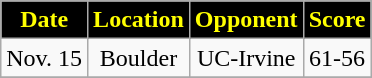<table class="wikitable" style="text-align:center">
<tr>
<th style="background:black;color:yellow;">Date</th>
<th style="background:black;color:yellow;">Location</th>
<th style="background:black;color:yellow;">Opponent</th>
<th style="background:black;color:yellow;">Score</th>
</tr>
<tr>
<td>Nov. 15</td>
<td>Boulder</td>
<td>UC-Irvine</td>
<td>61-56</td>
</tr>
<tr>
</tr>
</table>
